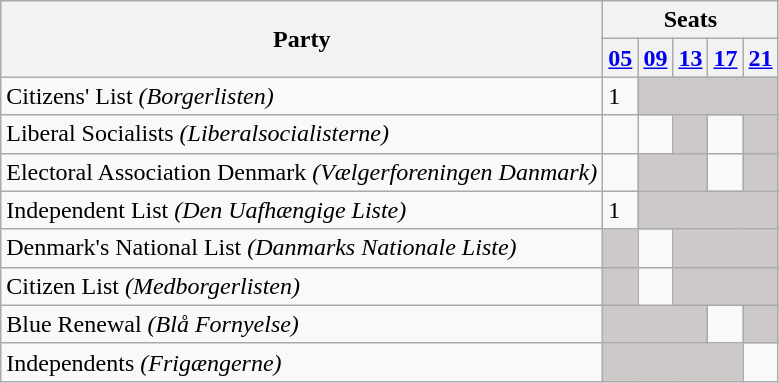<table class="wikitable">
<tr>
<th rowspan=2>Party</th>
<th colspan=11>Seats</th>
</tr>
<tr>
<th><a href='#'>05</a></th>
<th><a href='#'>09</a></th>
<th><a href='#'>13</a></th>
<th><a href='#'>17</a></th>
<th><a href='#'>21</a></th>
</tr>
<tr>
<td>Citizens' List <em>(Borgerlisten)</em></td>
<td>1</td>
<td style="background:#CDC9C9;" colspan=4></td>
</tr>
<tr>
<td>Liberal Socialists <em>(Liberalsocialisterne)</em></td>
<td></td>
<td></td>
<td style="background:#CDC9C9;"></td>
<td></td>
<td style="background:#CDC9C9;"></td>
</tr>
<tr>
<td>Electoral Association Denmark <em>(Vælgerforeningen Danmark)</em></td>
<td></td>
<td style="background:#CDC9C9;" colspan=2></td>
<td></td>
<td style="background:#CDC9C9;"></td>
</tr>
<tr>
<td>Independent List <em>(Den Uafhængige Liste)</em></td>
<td>1</td>
<td style="background:#CDC9C9;" colspan=4></td>
</tr>
<tr>
<td>Denmark's National List <em>(Danmarks Nationale Liste)</em></td>
<td style="background:#CDC9C9;"></td>
<td></td>
<td style="background:#CDC9C9;" colspan=3></td>
</tr>
<tr>
<td>Citizen List <em>(Medborgerlisten)</em></td>
<td style="background:#CDC9C9;"></td>
<td></td>
<td style="background:#CDC9C9;" colspan=3></td>
</tr>
<tr>
<td>Blue Renewal <em>(Blå Fornyelse)</em></td>
<td style="background:#CDC9C9;" colspan=3></td>
<td></td>
<td style="background:#CDC9C9;"></td>
</tr>
<tr>
<td>Independents <em>(Frigængerne)</em></td>
<td style="background:#CDC9C9;" colspan=4></td>
<td></td>
</tr>
</table>
